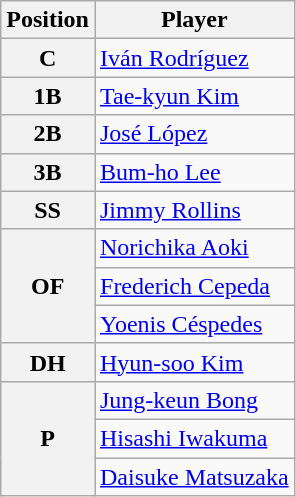<table class=wikitable>
<tr>
<th>Position</th>
<th>Player</th>
</tr>
<tr>
<th>C</th>
<td> <a href='#'>Iván Rodríguez</a></td>
</tr>
<tr>
<th>1B</th>
<td> <a href='#'>Tae-kyun Kim</a></td>
</tr>
<tr>
<th>2B</th>
<td> <a href='#'>José López</a></td>
</tr>
<tr>
<th>3B</th>
<td> <a href='#'>Bum-ho Lee</a></td>
</tr>
<tr>
<th>SS</th>
<td> <a href='#'>Jimmy Rollins</a></td>
</tr>
<tr>
<th rowspan=3>OF</th>
<td> <a href='#'>Norichika Aoki</a></td>
</tr>
<tr>
<td> <a href='#'>Frederich Cepeda</a></td>
</tr>
<tr>
<td> <a href='#'>Yoenis Céspedes</a></td>
</tr>
<tr>
<th>DH</th>
<td> <a href='#'>Hyun-soo Kim</a></td>
</tr>
<tr>
<th rowspan=3>P</th>
<td> <a href='#'>Jung-keun Bong</a></td>
</tr>
<tr>
<td> <a href='#'>Hisashi Iwakuma</a></td>
</tr>
<tr>
<td> <a href='#'>Daisuke Matsuzaka</a></td>
</tr>
</table>
